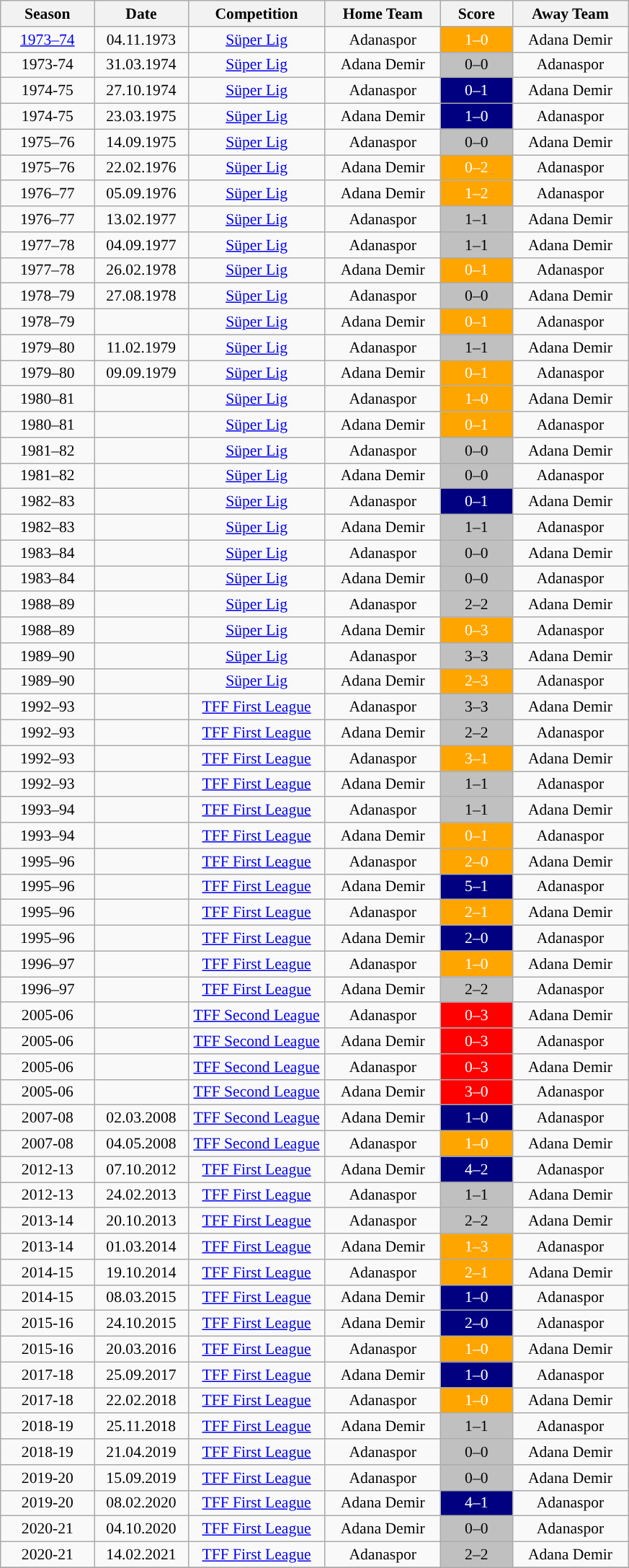<table class="wikitable" style="font-size:90%">
<tr>
<th width=80>Season</th>
<th width=80>Date</th>
<th width=120>Competition</th>
<th width=100>Home Team</th>
<th width=60>Score</th>
<th width=100>Away Team</th>
</tr>
<tr>
<td align="center"><a href='#'>1973–74</a></td>
<td align="center">04.11.1973</td>
<td align="center"><a href='#'>Süper Lig</a></td>
<td align="center">Adanaspor</td>
<td align="center" style="background:orange; color:white">1–0</td>
<td align="center">Adana Demir</td>
</tr>
<tr>
<td align="center">1973-74</td>
<td align="center">31.03.1974</td>
<td align="center"><a href='#'>Süper Lig</a></td>
<td align="center">Adana Demir</td>
<td align="center" style="background:silver; color:#000000">0–0</td>
<td align="center">Adanaspor</td>
</tr>
<tr>
<td align="center">1974-75</td>
<td align="center">27.10.1974</td>
<td align="center"><a href='#'>Süper Lig</a></td>
<td align="center">Adanaspor</td>
<td align="center" style="background:navy; color:white">0–1</td>
<td align="center">Adana Demir</td>
</tr>
<tr>
<td align="center">1974-75</td>
<td align="center">23.03.1975</td>
<td align="center"><a href='#'>Süper Lig</a></td>
<td align="center">Adana Demir</td>
<td align="center" style="background:navy; color:white">1–0</td>
<td align="center">Adanaspor</td>
</tr>
<tr>
<td align="center">1975–76</td>
<td align="center">14.09.1975</td>
<td align="center"><a href='#'>Süper Lig</a></td>
<td align="center">Adanaspor</td>
<td align="center" style="background:silver; color:#000000">0–0</td>
<td align="center">Adana Demir</td>
</tr>
<tr>
<td align="center">1975–76</td>
<td align="center">22.02.1976</td>
<td align="center"><a href='#'>Süper Lig</a></td>
<td align="center">Adana Demir</td>
<td align="center" style="background:orange; color:white">0–2</td>
<td align="center">Adanaspor</td>
</tr>
<tr>
<td align="center">1976–77</td>
<td align="center">05.09.1976</td>
<td align="center"><a href='#'>Süper Lig</a></td>
<td align="center">Adana Demir</td>
<td align="center" style="background:orange; color:white">1–2</td>
<td align="center">Adanaspor</td>
</tr>
<tr>
<td align="center">1976–77</td>
<td align="center">13.02.1977</td>
<td align="center"><a href='#'>Süper Lig</a></td>
<td align="center">Adanaspor</td>
<td align="center" style="background:silver; color:#000000">1–1</td>
<td align="center">Adana Demir</td>
</tr>
<tr>
<td align="center">1977–78</td>
<td align="center">04.09.1977</td>
<td align="center"><a href='#'>Süper Lig</a></td>
<td align="center">Adanaspor</td>
<td align="center" style="background:silver; color:#000000">1–1</td>
<td align="center">Adana Demir</td>
</tr>
<tr>
<td align="center">1977–78</td>
<td align="center">26.02.1978</td>
<td align="center"><a href='#'>Süper Lig</a></td>
<td align="center">Adana Demir</td>
<td align="center" style="background:orange; color:white">0–1</td>
<td align="center">Adanaspor</td>
</tr>
<tr>
<td align="center">1978–79</td>
<td align="center">27.08.1978</td>
<td align="center"><a href='#'>Süper Lig</a></td>
<td align="center">Adanaspor</td>
<td align="center" style="background:silver; color:#000000">0–0</td>
<td align="center">Adana Demir</td>
</tr>
<tr>
<td align="center">1978–79</td>
<td align="center"></td>
<td align="center"><a href='#'>Süper Lig</a></td>
<td align="center">Adana Demir</td>
<td align="center" style="background:orange; color:white">0–1</td>
<td align="center">Adanaspor</td>
</tr>
<tr>
<td align="center">1979–80</td>
<td align="center">11.02.1979</td>
<td align="center"><a href='#'>Süper Lig</a></td>
<td align="center">Adanaspor</td>
<td align="center" style="background:silver; color:#000000">1–1</td>
<td align="center">Adana Demir</td>
</tr>
<tr>
<td align="center">1979–80</td>
<td align="center">09.09.1979</td>
<td align="center"><a href='#'>Süper Lig</a></td>
<td align="center">Adana Demir</td>
<td align="center" style="background:orange; color:white">0–1</td>
<td align="center">Adanaspor</td>
</tr>
<tr>
<td align="center">1980–81</td>
<td align="center"></td>
<td align="center"><a href='#'>Süper Lig</a></td>
<td align="center">Adanaspor</td>
<td align="center" style="background:orange; color:white">1–0</td>
<td align="center">Adana Demir</td>
</tr>
<tr>
<td align="center">1980–81</td>
<td align="center"></td>
<td align="center"><a href='#'>Süper Lig</a></td>
<td align="center">Adana Demir</td>
<td align="center" style="background:orange; color:white">0–1</td>
<td align="center">Adanaspor</td>
</tr>
<tr>
<td align="center">1981–82</td>
<td align="center"></td>
<td align="center"><a href='#'>Süper Lig</a></td>
<td align="center">Adanaspor</td>
<td align="center" style="background:silver; color:#000000">0–0</td>
<td align="center">Adana Demir</td>
</tr>
<tr>
<td align="center">1981–82</td>
<td align="center"></td>
<td align="center"><a href='#'>Süper Lig</a></td>
<td align="center">Adana Demir</td>
<td align="center" style="background:silver; color:#000000">0–0</td>
<td align="center">Adanaspor</td>
</tr>
<tr>
<td align="center">1982–83</td>
<td align="center"></td>
<td align="center"><a href='#'>Süper Lig</a></td>
<td align="center">Adanaspor</td>
<td align="center" style="background:navy; color:white">0–1</td>
<td align="center">Adana Demir</td>
</tr>
<tr>
<td align="center">1982–83</td>
<td align="center"></td>
<td align="center"><a href='#'>Süper Lig</a></td>
<td align="center">Adana Demir</td>
<td align="center" style="background:silver; color:#000000">1–1</td>
<td align="center">Adanaspor</td>
</tr>
<tr>
<td align="center">1983–84</td>
<td align="center"></td>
<td align="center"><a href='#'>Süper Lig</a></td>
<td align="center">Adanaspor</td>
<td align="center" style="background:silver; color:#000000">0–0</td>
<td align="center">Adana Demir</td>
</tr>
<tr>
<td align="center">1983–84</td>
<td align="center"></td>
<td align="center"><a href='#'>Süper Lig</a></td>
<td align="center">Adana Demir</td>
<td align="center" style="background:silver; color:#000000">0–0</td>
<td align="center">Adanaspor</td>
</tr>
<tr>
<td align="center">1988–89</td>
<td align="center"></td>
<td align="center"><a href='#'>Süper Lig</a></td>
<td align="center">Adanaspor</td>
<td align="center" style="background:silver; color:#000000">2–2</td>
<td align="center">Adana Demir</td>
</tr>
<tr>
<td align="center">1988–89</td>
<td align="center"></td>
<td align="center"><a href='#'>Süper Lig</a></td>
<td align="center">Adana Demir</td>
<td align="center" style="background:orange; color:white">0–3</td>
<td align="center">Adanaspor</td>
</tr>
<tr>
<td align="center">1989–90</td>
<td align="center"></td>
<td align="center"><a href='#'>Süper Lig</a></td>
<td align="center">Adanaspor</td>
<td align="center" style="background:silver; color:#000000">3–3</td>
<td align="center">Adana Demir</td>
</tr>
<tr>
<td align="center">1989–90</td>
<td align="center"></td>
<td align="center"><a href='#'>Süper Lig</a></td>
<td align="center">Adana Demir</td>
<td align="center" style="background:orange; color:white">2–3</td>
<td align="center">Adanaspor</td>
</tr>
<tr>
<td align="center">1992–93</td>
<td align="center"></td>
<td align="center"><a href='#'>TFF First League</a></td>
<td align="center">Adanaspor</td>
<td align="center" style="background:silver; color:#000000">3–3</td>
<td align="center">Adana Demir</td>
</tr>
<tr>
<td align="center">1992–93</td>
<td align="center"></td>
<td align="center"><a href='#'>TFF First League</a></td>
<td align="center">Adana Demir</td>
<td align="center" style="background:silver; color:#000000">2–2</td>
<td align="center">Adanaspor</td>
</tr>
<tr>
<td align="center">1992–93</td>
<td align="center"></td>
<td align="center"><a href='#'>TFF First League</a></td>
<td align="center">Adanaspor</td>
<td align="center" style="background:orange; color:white">3–1</td>
<td align="center">Adana Demir</td>
</tr>
<tr>
<td align="center">1992–93</td>
<td align="center"></td>
<td align="center"><a href='#'>TFF First League</a></td>
<td align="center">Adana Demir</td>
<td align="center" style="background:silver; color:#000000">1–1</td>
<td align="center">Adanaspor</td>
</tr>
<tr>
<td align="center">1993–94</td>
<td align="center"></td>
<td align="center"><a href='#'>TFF First League</a></td>
<td align="center">Adanaspor</td>
<td align="center" style="background:silver; color:#000000">1–1</td>
<td align="center">Adana Demir</td>
</tr>
<tr>
<td align="center">1993–94</td>
<td align="center"></td>
<td align="center"><a href='#'>TFF First League</a></td>
<td align="center">Adana Demir</td>
<td align="center" style="background:orange; color:white">0–1</td>
<td align="center">Adanaspor</td>
</tr>
<tr>
<td align="center">1995–96</td>
<td align="center"></td>
<td align="center"><a href='#'>TFF First League</a></td>
<td align="center">Adanaspor</td>
<td align="center" style="background:orange; color:white">2–0</td>
<td align="center">Adana Demir</td>
</tr>
<tr>
<td align="center">1995–96</td>
<td align="center"></td>
<td align="center"><a href='#'>TFF First League</a></td>
<td align="center">Adana Demir</td>
<td align="center" style="background:navy; color:white">5–1</td>
<td align="center">Adanaspor</td>
</tr>
<tr>
<td align="center">1995–96</td>
<td align="center"></td>
<td align="center"><a href='#'>TFF First League</a></td>
<td align="center">Adanaspor</td>
<td align="center" style="background:orange; color:white">2–1</td>
<td align="center">Adana Demir</td>
</tr>
<tr>
<td align="center">1995–96</td>
<td align="center"></td>
<td align="center"><a href='#'>TFF First League</a></td>
<td align="center">Adana Demir</td>
<td align="center" style="background:navy; color:white">2–0</td>
<td align="center">Adanaspor</td>
</tr>
<tr>
<td align="center">1996–97</td>
<td align="center"></td>
<td align="center"><a href='#'>TFF First League</a></td>
<td align="center">Adanaspor</td>
<td align="center" style="background:orange; color:white">1–0</td>
<td align="center">Adana Demir</td>
</tr>
<tr>
<td align="center">1996–97</td>
<td align="center"></td>
<td align="center"><a href='#'>TFF First League</a></td>
<td align="center">Adana Demir</td>
<td align="center" style="background:silver; color:#000000">2–2</td>
<td align="center">Adanaspor</td>
</tr>
<tr>
<td align="center">2005-06</td>
<td align="center"></td>
<td align="center"><a href='#'>TFF Second League</a></td>
<td align="center">Adanaspor</td>
<td align="center" style="background:red; color:white">0–3</td>
<td align="center">Adana Demir</td>
</tr>
<tr>
<td align="center">2005-06</td>
<td align="center"></td>
<td align="center"><a href='#'>TFF Second League</a></td>
<td align="center">Adana Demir</td>
<td align="center" style="background:red; color:white">0–3</td>
<td align="center">Adanaspor</td>
</tr>
<tr>
<td align="center">2005-06</td>
<td align="center"></td>
<td align="center"><a href='#'>TFF Second League</a></td>
<td align="center">Adanaspor</td>
<td align="center" style="background:red; color:white">0–3</td>
<td align="center">Adana Demir</td>
</tr>
<tr>
<td align="center">2005-06</td>
<td align="center"></td>
<td align="center"><a href='#'>TFF Second League</a></td>
<td align="center">Adana Demir</td>
<td align="center" style="background:red; color:white">3–0</td>
<td align="center">Adanaspor</td>
</tr>
<tr>
<td align="center">2007-08</td>
<td align="center">02.03.2008</td>
<td align="center"><a href='#'>TFF Second League</a></td>
<td align="center">Adana Demir</td>
<td align="center" style="background:navy; color:white">1–0</td>
<td align="center">Adanaspor</td>
</tr>
<tr>
<td align="center">2007-08</td>
<td align="center">04.05.2008</td>
<td align="center"><a href='#'>TFF Second League</a></td>
<td align="center">Adanaspor</td>
<td align="center" style="background:orange; color:white">1–0</td>
<td align="center">Adana Demir</td>
</tr>
<tr>
<td align="center">2012-13</td>
<td align="center">07.10.2012</td>
<td align="center"><a href='#'>TFF First League</a></td>
<td align="center">Adana Demir</td>
<td align="center" style="background:navy; color:white">4–2</td>
<td align="center">Adanaspor</td>
</tr>
<tr>
<td align="center">2012-13</td>
<td align="center">24.02.2013</td>
<td align="center"><a href='#'>TFF First League</a></td>
<td align="center">Adanaspor</td>
<td align="center" style="background:silver; color:#000000">1–1</td>
<td align="center">Adana Demir</td>
</tr>
<tr>
<td align="center">2013-14</td>
<td align="center">20.10.2013</td>
<td align="center"><a href='#'>TFF First League</a></td>
<td align="center">Adanaspor</td>
<td align="center" style="background:silver; color:#000000">2–2</td>
<td align="center">Adana Demir</td>
</tr>
<tr>
<td align="center">2013-14</td>
<td align="center">01.03.2014</td>
<td align="center"><a href='#'>TFF First League</a></td>
<td align="center">Adana Demir</td>
<td align="center" style="background:orange; color:white">1–3</td>
<td align="center">Adanaspor</td>
</tr>
<tr>
<td align="center">2014-15</td>
<td align="center">19.10.2014</td>
<td align="center"><a href='#'>TFF First League</a></td>
<td align="center">Adanaspor</td>
<td align="center" style="background:orange; color:white">2–1</td>
<td align="center">Adana Demir</td>
</tr>
<tr>
<td align="center">2014-15</td>
<td align="center">08.03.2015</td>
<td align="center"><a href='#'>TFF First League</a></td>
<td align="center">Adana Demir</td>
<td align="center" style="background:navy; color:white">1–0</td>
<td align="center">Adanaspor</td>
</tr>
<tr>
<td align="center">2015-16</td>
<td align="center">24.10.2015</td>
<td align="center"><a href='#'>TFF First League</a></td>
<td align="center">Adana Demir</td>
<td align="center" style="background:navy; color:white">2–0</td>
<td align="center">Adanaspor</td>
</tr>
<tr>
<td align="center">2015-16</td>
<td align="center">20.03.2016</td>
<td align="center"><a href='#'>TFF First League</a></td>
<td align="center">Adanaspor</td>
<td align="center" style="background:orange; color:white">1–0</td>
<td align="center">Adana Demir</td>
</tr>
<tr>
<td align="center">2017-18</td>
<td align="center">25.09.2017</td>
<td align="center"><a href='#'>TFF First League</a></td>
<td align="center">Adana Demir</td>
<td align="center" style="background:navy; color:white">1–0</td>
<td align="center">Adanaspor</td>
</tr>
<tr>
<td align="center">2017-18</td>
<td align="center">22.02.2018</td>
<td align="center"><a href='#'>TFF First League</a></td>
<td align="center">Adanaspor</td>
<td align="center" style="background:orange; color:white">1–0</td>
<td align="center">Adana Demir</td>
</tr>
<tr>
<td align="center">2018-19</td>
<td align="center">25.11.2018</td>
<td align="center"><a href='#'>TFF First League</a></td>
<td align="center">Adana Demir</td>
<td align="center" style="background:silver; color:#000000">1–1</td>
<td align="center">Adanaspor</td>
</tr>
<tr>
<td align="center">2018-19</td>
<td align="center">21.04.2019</td>
<td align="center"><a href='#'>TFF First League</a></td>
<td align="center">Adanaspor</td>
<td align="center" style="background:silver; color:#000000">0–0</td>
<td align="center">Adana Demir</td>
</tr>
<tr>
<td align="center">2019-20</td>
<td align="center">15.09.2019</td>
<td align="center"><a href='#'>TFF First League</a></td>
<td align="center">Adanaspor</td>
<td align="center" style="background:silver; color:#000000">0–0</td>
<td align="center">Adana Demir</td>
</tr>
<tr>
<td align="center">2019-20</td>
<td align="center">08.02.2020</td>
<td align="center"><a href='#'>TFF First League</a></td>
<td align="center">Adana Demir</td>
<td align="center" style="background:navy; color:white">4–1</td>
<td align="center">Adanaspor</td>
</tr>
<tr>
<td align="center">2020-21</td>
<td align="center">04.10.2020</td>
<td align="center"><a href='#'>TFF First League</a></td>
<td align="center">Adana Demir</td>
<td align="center" style="background:silver; color:#000000">0–0</td>
<td align="center">Adanaspor</td>
</tr>
<tr>
<td align="center">2020-21</td>
<td align="center">14.02.2021</td>
<td align="center"><a href='#'>TFF First League</a></td>
<td align="center">Adanaspor</td>
<td align="center" style="background:silver; color:#000000">2–2</td>
<td align="center">Adana Demir</td>
</tr>
<tr>
</tr>
</table>
